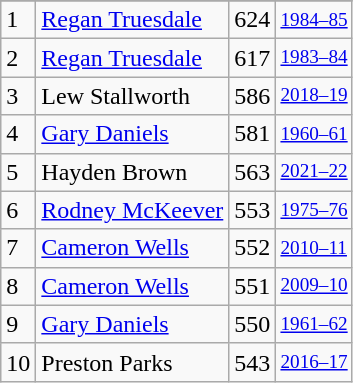<table class="wikitable">
<tr>
</tr>
<tr>
<td>1</td>
<td><a href='#'>Regan Truesdale</a></td>
<td>624</td>
<td style="font-size:80%;"><a href='#'>1984–85</a></td>
</tr>
<tr>
<td>2</td>
<td><a href='#'>Regan Truesdale</a></td>
<td>617</td>
<td style="font-size:80%;"><a href='#'>1983–84</a></td>
</tr>
<tr>
<td>3</td>
<td>Lew Stallworth</td>
<td>586</td>
<td style="font-size:80%;"><a href='#'>2018–19</a></td>
</tr>
<tr>
<td>4</td>
<td><a href='#'>Gary Daniels</a></td>
<td>581</td>
<td style="font-size:80%;"><a href='#'>1960–61</a></td>
</tr>
<tr>
<td>5</td>
<td>Hayden Brown</td>
<td>563</td>
<td style="font-size:80%;"><a href='#'>2021–22</a></td>
</tr>
<tr>
<td>6</td>
<td><a href='#'>Rodney McKeever</a></td>
<td>553</td>
<td style="font-size:80%;"><a href='#'>1975–76</a></td>
</tr>
<tr>
<td>7</td>
<td><a href='#'>Cameron Wells</a></td>
<td>552</td>
<td style="font-size:80%;"><a href='#'>2010–11</a></td>
</tr>
<tr>
<td>8</td>
<td><a href='#'>Cameron Wells</a></td>
<td>551</td>
<td style="font-size:80%;"><a href='#'>2009–10</a></td>
</tr>
<tr>
<td>9</td>
<td><a href='#'>Gary Daniels</a></td>
<td>550</td>
<td style="font-size:80%;"><a href='#'>1961–62</a></td>
</tr>
<tr>
<td>10</td>
<td>Preston Parks</td>
<td>543</td>
<td style="font-size:80%;"><a href='#'>2016–17</a></td>
</tr>
</table>
